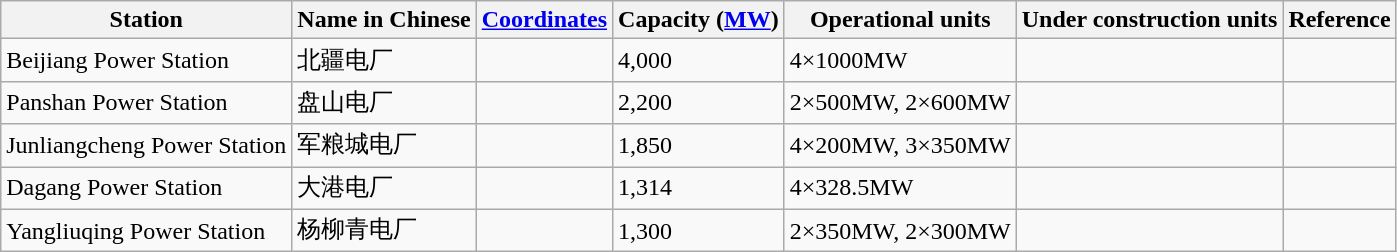<table class="wikitable sortable">
<tr>
<th>Station</th>
<th>Name in Chinese</th>
<th><a href='#'>Coordinates</a></th>
<th>Capacity (<a href='#'>MW</a>)</th>
<th>Operational units</th>
<th>Under construction units</th>
<th>Reference</th>
</tr>
<tr>
<td>Beijiang Power Station</td>
<td>北疆电厂</td>
<td></td>
<td>4,000</td>
<td>4×1000MW</td>
<td></td>
<td></td>
</tr>
<tr>
<td>Panshan Power Station</td>
<td>盘山电厂</td>
<td></td>
<td>2,200</td>
<td>2×500MW, 2×600MW</td>
<td></td>
<td></td>
</tr>
<tr>
<td>Junliangcheng Power Station</td>
<td>军粮城电厂</td>
<td></td>
<td>1,850</td>
<td>4×200MW, 3×350MW</td>
<td></td>
<td></td>
</tr>
<tr>
<td>Dagang Power Station</td>
<td>大港电厂</td>
<td></td>
<td>1,314</td>
<td>4×328.5MW</td>
<td></td>
<td></td>
</tr>
<tr>
<td>Yangliuqing Power Station</td>
<td>杨柳青电厂</td>
<td></td>
<td>1,300</td>
<td>2×350MW, 2×300MW</td>
<td></td>
<td></td>
</tr>
</table>
